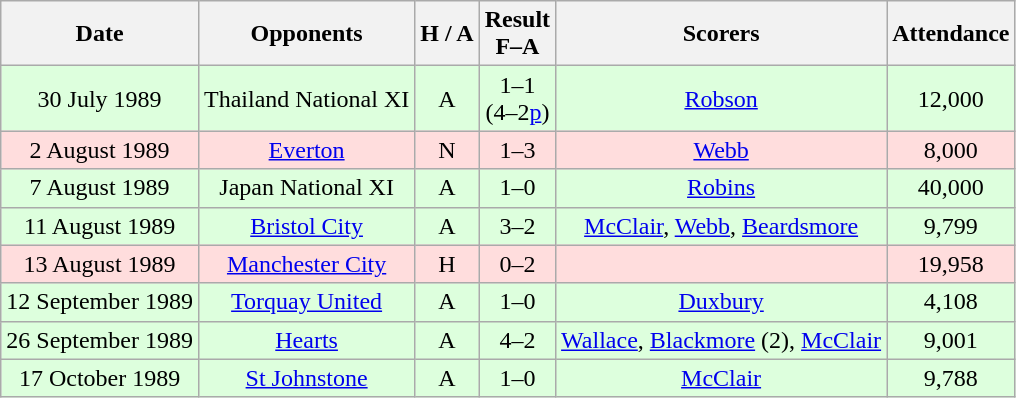<table class="wikitable" style="text-align:center">
<tr>
<th>Date</th>
<th>Opponents</th>
<th>H / A</th>
<th>Result<br>F–A</th>
<th>Scorers</th>
<th>Attendance</th>
</tr>
<tr bgcolor="#ddffdd">
<td>30 July 1989</td>
<td>Thailand National XI</td>
<td>A</td>
<td>1–1<br>(4–2<a href='#'>p</a>)</td>
<td><a href='#'>Robson</a></td>
<td>12,000</td>
</tr>
<tr bgcolor="#ffdddd">
<td>2 August 1989</td>
<td><a href='#'>Everton</a></td>
<td>N</td>
<td>1–3</td>
<td><a href='#'>Webb</a></td>
<td>8,000</td>
</tr>
<tr bgcolor="#ddffdd">
<td>7 August 1989</td>
<td>Japan National XI</td>
<td>A</td>
<td>1–0</td>
<td><a href='#'>Robins</a></td>
<td>40,000</td>
</tr>
<tr bgcolor="#ddffdd">
<td>11 August 1989</td>
<td><a href='#'>Bristol City</a></td>
<td>A</td>
<td>3–2</td>
<td><a href='#'>McClair</a>, <a href='#'>Webb</a>, <a href='#'>Beardsmore</a></td>
<td>9,799</td>
</tr>
<tr bgcolor="#ffdddd">
<td>13 August 1989</td>
<td><a href='#'>Manchester City</a></td>
<td>H</td>
<td>0–2</td>
<td></td>
<td>19,958</td>
</tr>
<tr bgcolor="#ddffdd">
<td>12 September 1989</td>
<td><a href='#'>Torquay United</a></td>
<td>A</td>
<td>1–0</td>
<td><a href='#'>Duxbury</a></td>
<td>4,108</td>
</tr>
<tr bgcolor="#ddffdd">
<td>26 September 1989</td>
<td><a href='#'>Hearts</a></td>
<td>A</td>
<td>4–2</td>
<td><a href='#'>Wallace</a>, <a href='#'>Blackmore</a> (2), <a href='#'>McClair</a></td>
<td>9,001</td>
</tr>
<tr bgcolor="#ddffdd">
<td>17 October 1989</td>
<td><a href='#'>St Johnstone</a></td>
<td>A</td>
<td>1–0</td>
<td><a href='#'>McClair</a></td>
<td>9,788</td>
</tr>
</table>
